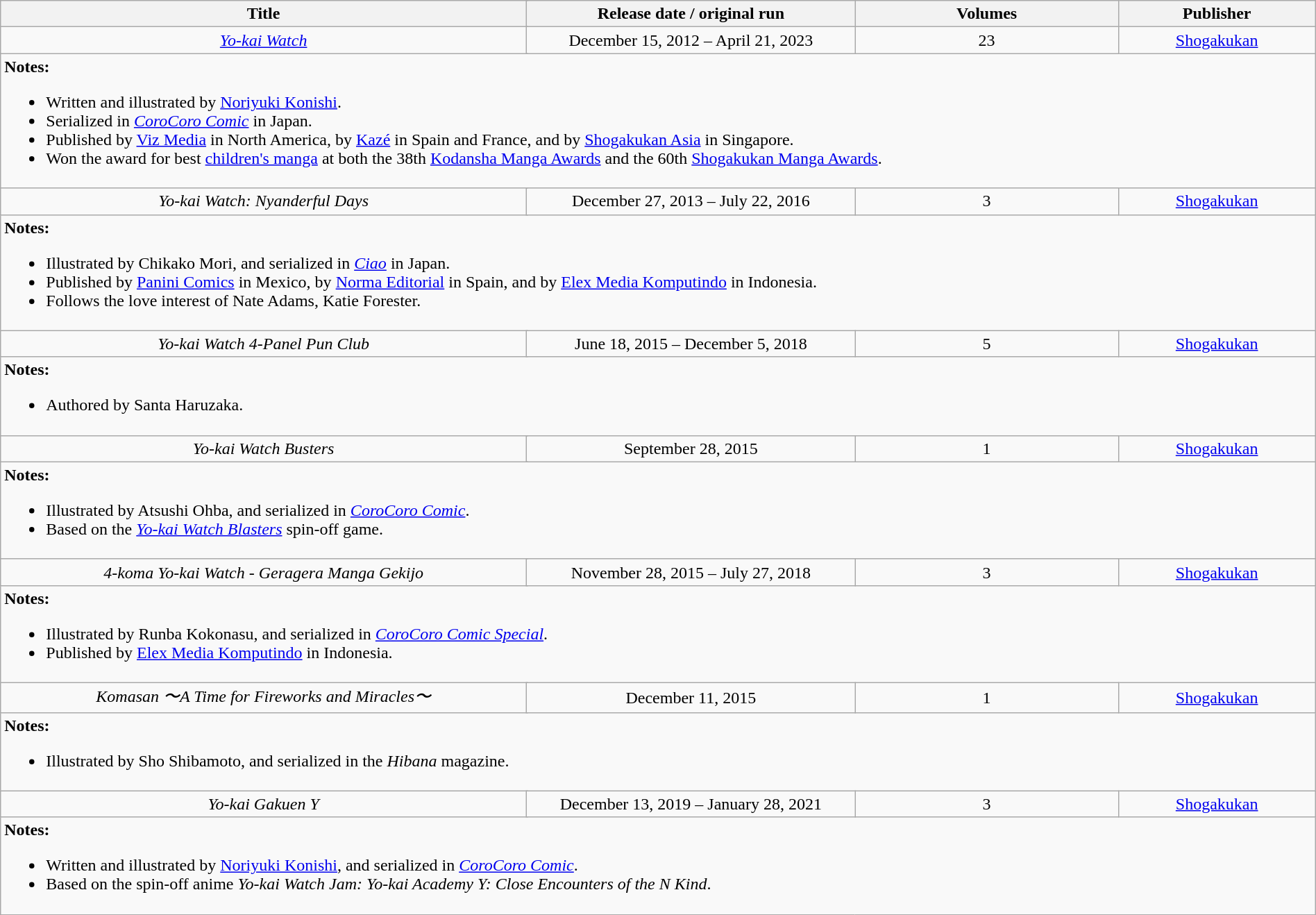<table class="wikitable" style="width:100%;">
<tr style="text-align: center;">
<th colspan="2" style="width:40%;">Title</th>
<th style="width:25%;">Release date / original run</th>
<th style="width:20%;">Volumes</th>
<th style="width:45%;">Publisher</th>
</tr>
<tr style="text-align:center;">
<td colspan="2"><em><a href='#'>Yo-kai Watch</a></em></td>
<td>December 15, 2012 – April 21, 2023</td>
<td>23</td>
<td><a href='#'>Shogakukan</a></td>
</tr>
<tr>
<td colspan="5" style="border: none; vertical-align: top;"><strong>Notes:</strong><br><ul><li>Written and illustrated by <a href='#'>Noriyuki Konishi</a>.</li><li>Serialized in <em><a href='#'>CoroCoro Comic</a></em> in Japan.</li><li>Published by <a href='#'>Viz Media</a> in North America, by <a href='#'>Kazé</a> in Spain and France, and by <a href='#'>Shogakukan Asia</a> in Singapore.</li><li>Won the award for best <a href='#'>children's manga</a> at both the 38th <a href='#'>Kodansha Manga Awards</a> and the 60th <a href='#'>Shogakukan Manga Awards</a>.</li></ul></td>
</tr>
<tr style="text-align:center;">
<td colspan="2"><em>Yo-kai Watch: Nyanderful Days</em></td>
<td>December 27, 2013 – July 22, 2016</td>
<td>3</td>
<td><a href='#'>Shogakukan</a></td>
</tr>
<tr>
<td colspan="5" style="border: none; vertical-align: top;"><strong>Notes:</strong><br><ul><li>Illustrated by Chikako Mori, and serialized in <em><a href='#'>Ciao</a></em> in Japan.</li><li>Published by <a href='#'>Panini Comics</a> in Mexico, by <a href='#'>Norma Editorial</a> in Spain, and by <a href='#'>Elex Media Komputindo</a> in Indonesia.</li><li>Follows the love interest of Nate Adams, Katie Forester.</li></ul></td>
</tr>
<tr style="text-align:center;">
<td colspan="2"><em>Yo-kai Watch 4-Panel Pun Club</em></td>
<td>June 18, 2015 – December 5, 2018</td>
<td>5</td>
<td><a href='#'>Shogakukan</a></td>
</tr>
<tr>
<td colspan="5" style="border: none; vertical-align: top;"><strong>Notes:</strong><br><ul><li>Authored by Santa Haruzaka.</li></ul></td>
</tr>
<tr style="text-align:center;">
<td colspan="2"><em>Yo-kai Watch Busters</em></td>
<td>September 28, 2015</td>
<td>1</td>
<td><a href='#'>Shogakukan</a></td>
</tr>
<tr>
<td colspan="5" style="border: none; vertical-align: top;"><strong>Notes:</strong><br><ul><li>Illustrated by Atsushi Ohba, and serialized in <em><a href='#'>CoroCoro Comic</a></em>.</li><li>Based on the <em><a href='#'>Yo-kai Watch Blasters</a></em> spin-off game.</li></ul></td>
</tr>
<tr style="text-align:center;">
<td colspan="2"><em>4-koma Yo-kai Watch - Geragera Manga Gekijo</em></td>
<td>November 28, 2015 – July 27, 2018</td>
<td>3</td>
<td><a href='#'>Shogakukan</a></td>
</tr>
<tr>
<td colspan="5" style="border: none; vertical-align: top;"><strong>Notes:</strong><br><ul><li>Illustrated by Runba Kokonasu, and serialized in <em><a href='#'>CoroCoro Comic Special</a></em>.</li><li>Published by <a href='#'>Elex Media Komputindo</a> in Indonesia.</li></ul></td>
</tr>
<tr style="text-align:center;">
<td colspan="2"><em>Komasan 〜A Time for Fireworks and Miracles〜</em></td>
<td>December 11, 2015</td>
<td>1</td>
<td><a href='#'>Shogakukan</a></td>
</tr>
<tr>
<td colspan="5" style="border: none; vertical-align: top;"><strong>Notes:</strong><br><ul><li>Illustrated by Sho Shibamoto, and serialized in the <em>Hibana</em> magazine.</li></ul></td>
</tr>
<tr style="text-align:center;">
<td colspan="2"><em>Yo-kai Gakuen Y</em></td>
<td>December 13, 2019 – January 28, 2021</td>
<td>3</td>
<td><a href='#'>Shogakukan</a></td>
</tr>
<tr>
<td colspan="5" style="border: none; vertical-align: top;"><strong>Notes:</strong><br><ul><li>Written and illustrated by <a href='#'>Noriyuki Konishi</a>, and serialized in <em><a href='#'>CoroCoro Comic</a></em>.</li><li>Based on the spin-off anime <em>Yo-kai Watch Jam: Yo-kai Academy Y: Close Encounters of the N Kind</em>.</li></ul></td>
</tr>
</table>
